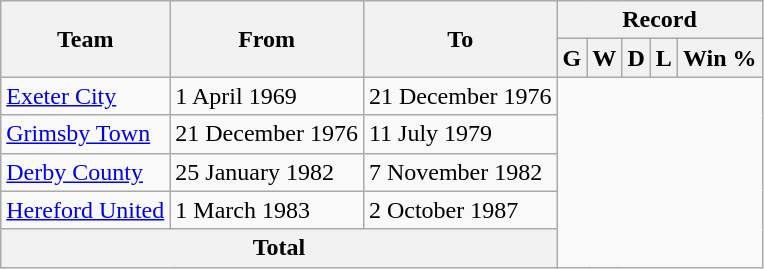<table class="wikitable" style="text-align: center">
<tr>
<th rowspan="2">Team</th>
<th rowspan="2">From</th>
<th rowspan="2">To</th>
<th colspan="5">Record</th>
</tr>
<tr>
<th>G</th>
<th>W</th>
<th>D</th>
<th>L</th>
<th>Win %</th>
</tr>
<tr>
<td align=left><a href='#'>Exeter City</a></td>
<td align=left>1 April 1969</td>
<td align=left>21 December 1976<br></td>
</tr>
<tr>
<td align=left><a href='#'>Grimsby Town</a></td>
<td align=left>21 December 1976</td>
<td align=left>11 July 1979<br></td>
</tr>
<tr>
<td align=left><a href='#'>Derby County</a></td>
<td align=left>25 January 1982</td>
<td align=left>7 November 1982<br></td>
</tr>
<tr>
<td align=left><a href='#'>Hereford United</a></td>
<td align=left>1 March 1983</td>
<td align=left>2 October 1987<br></td>
</tr>
<tr>
<th colspan="3">Total<br></th>
</tr>
</table>
